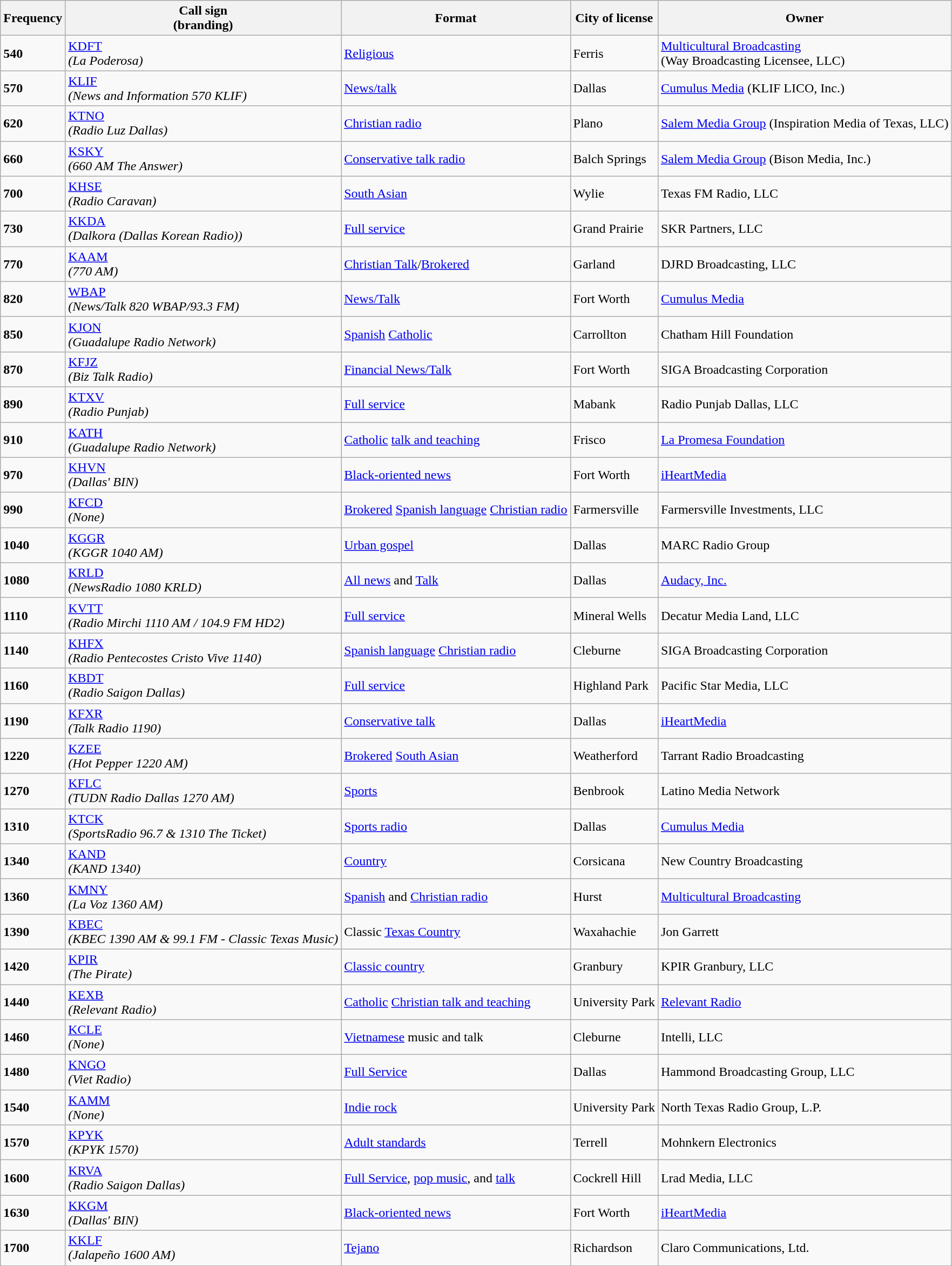<table class="wikitable">
<tr>
<th>Frequency</th>
<th>Call sign<br>(branding)</th>
<th>Format</th>
<th>City of license</th>
<th>Owner</th>
</tr>
<tr>
<td><strong>540</strong></td>
<td><a href='#'>KDFT</a><br> <em>(La Poderosa)</em></td>
<td><a href='#'>Religious</a></td>
<td>Ferris</td>
<td><a href='#'>Multicultural Broadcasting</a><br>(Way Broadcasting Licensee, LLC)</td>
</tr>
<tr>
<td><strong>570</strong></td>
<td><a href='#'>KLIF</a><br> <em>(News and Information 570 KLIF)</em></td>
<td><a href='#'>News/talk</a></td>
<td>Dallas</td>
<td><a href='#'>Cumulus Media</a> (KLIF LICO, Inc.)</td>
</tr>
<tr>
<td><strong>620</strong></td>
<td><a href='#'>KTNO</a><br> <em>(Radio Luz Dallas)</em></td>
<td><a href='#'>Christian radio</a></td>
<td>Plano</td>
<td><a href='#'>Salem Media Group</a> (Inspiration Media of Texas, LLC)</td>
</tr>
<tr>
<td><strong>660</strong></td>
<td><a href='#'>KSKY</a><br> <em>(660 AM The Answer)</em></td>
<td><a href='#'>Conservative talk radio</a></td>
<td>Balch Springs</td>
<td><a href='#'>Salem Media Group</a> (Bison Media, Inc.)</td>
</tr>
<tr>
<td><strong>700</strong></td>
<td><a href='#'>KHSE</a><br> <em>(Radio Caravan)</em></td>
<td><a href='#'>South Asian</a></td>
<td>Wylie</td>
<td>Texas FM Radio, LLC</td>
</tr>
<tr>
<td><strong>730</strong></td>
<td><a href='#'>KKDA</a><br> <em>(Dalkora (Dallas Korean Radio))</em></td>
<td><a href='#'>Full service</a></td>
<td>Grand Prairie</td>
<td>SKR Partners, LLC</td>
</tr>
<tr>
<td><strong>770</strong></td>
<td><a href='#'>KAAM</a><br> <em>(770 AM)</em></td>
<td><a href='#'>Christian Talk</a>/<a href='#'>Brokered</a></td>
<td>Garland</td>
<td>DJRD Broadcasting, LLC</td>
</tr>
<tr>
<td><strong>820</strong></td>
<td><a href='#'>WBAP</a><br> <em>(News/Talk 820 WBAP/93.3 FM)</em></td>
<td><a href='#'>News/Talk</a></td>
<td>Fort Worth</td>
<td><a href='#'>Cumulus Media</a></td>
</tr>
<tr>
<td><strong>850</strong></td>
<td><a href='#'>KJON</a><br> <em>(Guadalupe Radio Network)</em></td>
<td><a href='#'>Spanish</a> <a href='#'>Catholic</a></td>
<td>Carrollton</td>
<td>Chatham Hill Foundation</td>
</tr>
<tr>
<td><strong>870</strong></td>
<td><a href='#'>KFJZ</a><br> <em>(Biz Talk Radio)</em></td>
<td><a href='#'>Financial News/Talk</a></td>
<td>Fort Worth</td>
<td>SIGA Broadcasting Corporation</td>
</tr>
<tr>
<td><strong>890</strong></td>
<td><a href='#'>KTXV</a><br> <em>(Radio Punjab)</em></td>
<td><a href='#'>Full service</a></td>
<td>Mabank</td>
<td>Radio Punjab Dallas, LLC</td>
</tr>
<tr>
<td><strong>910</strong></td>
<td><a href='#'>KATH</a><br> <em>(Guadalupe Radio Network)</em></td>
<td><a href='#'>Catholic</a> <a href='#'>talk and teaching</a></td>
<td>Frisco</td>
<td><a href='#'>La Promesa Foundation</a></td>
</tr>
<tr>
<td><strong>970</strong></td>
<td><a href='#'>KHVN</a><br> <em>(Dallas' BIN)</em></td>
<td><a href='#'>Black-oriented news</a></td>
<td>Fort Worth</td>
<td><a href='#'>iHeartMedia</a></td>
</tr>
<tr>
<td><strong>990</strong></td>
<td><a href='#'>KFCD</a><br> <em>(None)</em></td>
<td><a href='#'>Brokered</a> <a href='#'>Spanish language</a> <a href='#'>Christian radio</a></td>
<td>Farmersville</td>
<td>Farmersville Investments, LLC</td>
</tr>
<tr>
<td><strong>1040</strong></td>
<td><a href='#'>KGGR</a><br> <em>(KGGR 1040 AM)</em></td>
<td><a href='#'>Urban gospel</a></td>
<td>Dallas</td>
<td>MARC Radio Group</td>
</tr>
<tr>
<td><strong>1080</strong></td>
<td><a href='#'>KRLD</a><br> <em>(NewsRadio 1080 KRLD)</em></td>
<td><a href='#'>All news</a> and <a href='#'>Talk</a></td>
<td>Dallas</td>
<td><a href='#'>Audacy, Inc.</a></td>
</tr>
<tr>
<td><strong>1110</strong></td>
<td><a href='#'>KVTT</a><br> <em>(Radio Mirchi 1110 AM / 104.9 FM HD2)</em></td>
<td><a href='#'>Full service</a></td>
<td>Mineral Wells</td>
<td>Decatur Media Land, LLC</td>
</tr>
<tr>
<td><strong>1140</strong></td>
<td><a href='#'>KHFX</a><br> <em>(Radio Pentecostes Cristo Vive 1140)</em></td>
<td><a href='#'>Spanish language</a> <a href='#'>Christian radio</a></td>
<td>Cleburne</td>
<td>SIGA Broadcasting Corporation</td>
</tr>
<tr>
<td><strong>1160</strong></td>
<td><a href='#'>KBDT</a><br> <em>(Radio Saigon Dallas)</em></td>
<td><a href='#'>Full service</a></td>
<td>Highland Park</td>
<td>Pacific Star Media, LLC</td>
</tr>
<tr>
<td><strong>1190</strong></td>
<td><a href='#'>KFXR</a><br> <em>(Talk Radio 1190)</em></td>
<td><a href='#'>Conservative talk</a></td>
<td>Dallas</td>
<td><a href='#'>iHeartMedia</a></td>
</tr>
<tr>
<td><strong>1220</strong></td>
<td><a href='#'>KZEE</a><br> <em>(Hot Pepper 1220 AM)</em></td>
<td><a href='#'>Brokered</a> <a href='#'>South Asian</a></td>
<td>Weatherford</td>
<td>Tarrant Radio Broadcasting</td>
</tr>
<tr>
<td><strong>1270</strong></td>
<td><a href='#'>KFLC</a><br> <em>(TUDN Radio Dallas 1270 AM)</em></td>
<td><a href='#'>Sports</a></td>
<td>Benbrook</td>
<td>Latino Media Network</td>
</tr>
<tr>
<td><strong>1310</strong></td>
<td><a href='#'>KTCK</a><br> <em>(SportsRadio 96.7 & 1310 The Ticket)</em></td>
<td><a href='#'>Sports radio</a></td>
<td>Dallas</td>
<td><a href='#'>Cumulus Media</a></td>
</tr>
<tr>
<td><strong>1340</strong></td>
<td><a href='#'>KAND</a><br> <em>(KAND 1340)</em></td>
<td><a href='#'>Country</a></td>
<td>Corsicana</td>
<td>New Country Broadcasting</td>
</tr>
<tr>
<td><strong>1360</strong></td>
<td><a href='#'>KMNY</a><br> <em>(La Voz 1360 AM)</em></td>
<td><a href='#'>Spanish</a> and <a href='#'>Christian radio</a></td>
<td>Hurst</td>
<td><a href='#'>Multicultural Broadcasting</a></td>
</tr>
<tr>
<td><strong>1390</strong></td>
<td><a href='#'>KBEC</a><br> <em>(KBEC 1390 AM & 99.1 FM - Classic Texas Music)</em></td>
<td>Classic <a href='#'>Texas Country</a></td>
<td>Waxahachie</td>
<td>Jon Garrett</td>
</tr>
<tr>
<td><strong>1420</strong></td>
<td><a href='#'>KPIR</a><br> <em>(The Pirate)</em></td>
<td><a href='#'>Classic country</a></td>
<td>Granbury</td>
<td>KPIR Granbury, LLC</td>
</tr>
<tr>
<td><strong>1440</strong></td>
<td><a href='#'>KEXB</a><br> <em>(Relevant Radio)</em></td>
<td><a href='#'>Catholic</a> <a href='#'>Christian talk and teaching</a></td>
<td>University Park</td>
<td><a href='#'>Relevant Radio</a></td>
</tr>
<tr>
<td><strong>1460</strong></td>
<td><a href='#'>KCLE</a><br> <em>(None)</em></td>
<td><a href='#'>Vietnamese</a> music and talk</td>
<td>Cleburne</td>
<td>Intelli, LLC</td>
</tr>
<tr>
<td><strong>1480</strong></td>
<td><a href='#'>KNGO</a><br> <em>(Viet Radio)</em></td>
<td><a href='#'>Full Service</a></td>
<td>Dallas</td>
<td>Hammond Broadcasting Group, LLC</td>
</tr>
<tr>
<td><strong>1540</strong></td>
<td><a href='#'>KAMM</a><br> <em>(None)</em></td>
<td><a href='#'>Indie rock</a></td>
<td>University Park</td>
<td>North Texas Radio Group, L.P.</td>
</tr>
<tr>
<td><strong>1570</strong></td>
<td><a href='#'>KPYK</a><br> <em>(KPYK 1570)</em></td>
<td><a href='#'>Adult standards</a></td>
<td>Terrell</td>
<td>Mohnkern Electronics</td>
</tr>
<tr>
<td><strong>1600</strong></td>
<td><a href='#'>KRVA</a><br> <em>(Radio Saigon Dallas)</em></td>
<td><a href='#'>Full Service</a>, <a href='#'>pop music</a>, and <a href='#'>talk</a></td>
<td>Cockrell Hill</td>
<td>Lrad Media, LLC</td>
</tr>
<tr>
<td><strong>1630</strong></td>
<td><a href='#'>KKGM</a><br> <em>(Dallas' BIN)</em></td>
<td><a href='#'>Black-oriented news</a></td>
<td>Fort Worth</td>
<td><a href='#'>iHeartMedia</a></td>
</tr>
<tr>
<td><strong>1700</strong></td>
<td><a href='#'>KKLF</a><br> <em>(Jalapeño 1600 AM)</em></td>
<td><a href='#'>Tejano</a></td>
<td>Richardson</td>
<td>Claro Communications, Ltd.</td>
</tr>
</table>
